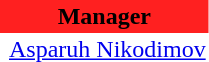<table class="toccolours" border="0" cellpadding="2" cellspacing="0" align="left" style="margin:0.5em;">
<tr>
<th colspan="2" align="center" bgcolor="#FF2020"><span>Manager</span></th>
</tr>
<tr>
<td></td>
<td> <a href='#'>Asparuh Nikodimov</a></td>
</tr>
</table>
